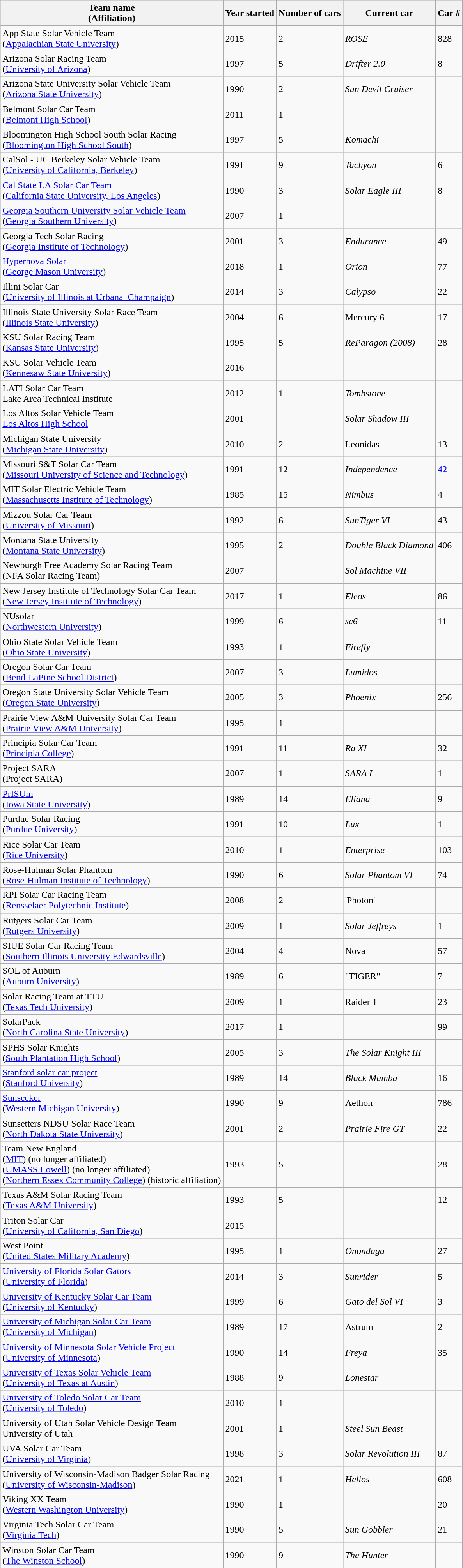<table class="wikitable">
<tr ">
<th><strong>Team name<br>(Affiliation)</strong></th>
<th><strong>Year started</strong></th>
<th><strong>Number of cars</strong></th>
<th><strong>Current car</strong></th>
<th><strong>Car #</strong></th>
</tr>
<tr>
<td>App State Solar Vehicle Team<br> (<a href='#'>Appalachian State University</a>)</td>
<td>2015</td>
<td>2</td>
<td><em>ROSE</em></td>
<td>828</td>
</tr>
<tr>
<td>Arizona Solar Racing Team<br>(<a href='#'>University of Arizona</a>)</td>
<td>1997</td>
<td>5</td>
<td><em>Drifter 2.0</em></td>
<td>8</td>
</tr>
<tr>
<td>Arizona State University Solar Vehicle Team<br>(<a href='#'>Arizona State University</a>)</td>
<td>1990</td>
<td>2</td>
<td><em>Sun Devil Cruiser</em></td>
<td></td>
</tr>
<tr>
<td>Belmont Solar Car Team <br>(<a href='#'>Belmont High School</a>)</td>
<td>2011</td>
<td>1</td>
<td></td>
<td></td>
</tr>
<tr>
<td>Bloomington High School South Solar Racing<br>(<a href='#'>Bloomington High School South</a>)</td>
<td>1997</td>
<td>5</td>
<td><em>Komachi</em></td>
<td></td>
</tr>
<tr>
<td>CalSol - UC Berkeley Solar Vehicle Team <br>(<a href='#'>University of California, Berkeley</a>)</td>
<td>1991</td>
<td>9</td>
<td><em>Tachyon</em></td>
<td>6</td>
</tr>
<tr>
<td><a href='#'>Cal State LA Solar Car Team</a><br>(<a href='#'>California State University, Los Angeles</a>)</td>
<td>1990</td>
<td>3</td>
<td><em>Solar Eagle III</em></td>
<td>8</td>
</tr>
<tr>
<td><a href='#'>Georgia Southern University Solar Vehicle Team</a><br>(<a href='#'>Georgia Southern University</a>)</td>
<td>2007</td>
<td>1</td>
<td></td>
<td></td>
</tr>
<tr>
<td>Georgia Tech Solar Racing<br>(<a href='#'>Georgia Institute of Technology</a>)</td>
<td>2001</td>
<td>3</td>
<td><em>Endurance</em></td>
<td>49</td>
</tr>
<tr>
<td><a href='#'>Hypernova Solar</a><br>(<a href='#'>George Mason University</a>)</td>
<td>2018</td>
<td>1</td>
<td><em>Orion</em></td>
<td>77</td>
</tr>
<tr>
<td>Illini Solar Car<br>(<a href='#'>University of Illinois at Urbana–Champaign</a>)</td>
<td>2014</td>
<td>3</td>
<td><em>Calypso</em></td>
<td>22</td>
</tr>
<tr>
<td>Illinois State University Solar Race Team<br>(<a href='#'>Illinois State University</a>)</td>
<td>2004</td>
<td>6</td>
<td>Mercury 6</td>
<td>17</td>
</tr>
<tr>
<td>KSU Solar Racing Team<br>(<a href='#'>Kansas State University</a>)</td>
<td>1995</td>
<td>5</td>
<td><em>ReParagon (2008)</em></td>
<td>28</td>
</tr>
<tr>
<td>KSU Solar Vehicle Team<br>(<a href='#'>Kennesaw State University</a>)</td>
<td>2016</td>
<td></td>
<td></td>
<td></td>
</tr>
<tr>
<td>LATI Solar Car Team <br>Lake Area Technical Institute</td>
<td>2012</td>
<td>1</td>
<td><em>Tombstone</em></td>
<td></td>
</tr>
<tr>
<td>Los Altos Solar Vehicle Team<br><a href='#'>Los Altos High School</a></td>
<td>2001</td>
<td></td>
<td><em>Solar Shadow III</em></td>
<td></td>
</tr>
<tr>
<td>Michigan State University<br>(<a href='#'>Michigan State University</a>)</td>
<td>2010</td>
<td>2</td>
<td>Leonidas</td>
<td>13</td>
</tr>
<tr>
<td>Missouri S&T Solar Car Team<br>(<a href='#'>Missouri University of Science and Technology</a>)</td>
<td>1991</td>
<td>12</td>
<td><em>Independence</em></td>
<td><a href='#'>42</a></td>
</tr>
<tr>
<td>MIT Solar Electric Vehicle Team<br>(<a href='#'>Massachusetts Institute of Technology</a>)</td>
<td>1985</td>
<td>15</td>
<td><em>Nimbus</em></td>
<td>4</td>
</tr>
<tr>
<td>Mizzou Solar Car Team <br>(<a href='#'>University of Missouri</a>)</td>
<td>1992</td>
<td>6</td>
<td><em>SunTiger VI</em></td>
<td>43</td>
</tr>
<tr>
<td>Montana State University<br>(<a href='#'>Montana State University</a>)</td>
<td>1995</td>
<td>2</td>
<td><em>Double Black Diamond</em></td>
<td>406</td>
</tr>
<tr>
<td>Newburgh Free Academy Solar Racing Team<br>(NFA Solar Racing Team)</td>
<td>2007</td>
<td></td>
<td><em>Sol Machine VII</em></td>
<td></td>
</tr>
<tr>
<td>New Jersey Institute of Technology Solar Car Team<br>(<a href='#'>New Jersey Institute of Technology</a>)</td>
<td>2017</td>
<td>1</td>
<td><em>Eleos</em></td>
<td>86</td>
</tr>
<tr>
<td>NUsolar<br>(<a href='#'>Northwestern University</a>)</td>
<td>1999</td>
<td>6</td>
<td><em>sc6</em></td>
<td>11</td>
</tr>
<tr>
<td>Ohio State Solar Vehicle Team<br>(<a href='#'>Ohio State University</a>)</td>
<td>1993</td>
<td>1</td>
<td><em>Firefly</em></td>
<td></td>
</tr>
<tr>
<td>Oregon Solar Car Team<br>(<a href='#'>Bend-LaPine School District</a>)</td>
<td>2007</td>
<td>3</td>
<td><em>Lumidos</em></td>
<td></td>
</tr>
<tr>
<td>Oregon State University Solar Vehicle Team<br>(<a href='#'>Oregon State University</a>)</td>
<td>2005</td>
<td>3</td>
<td><em>Phoenix</em></td>
<td>256</td>
</tr>
<tr>
<td>Prairie View A&M University Solar Car Team<br>(<a href='#'>Prairie View A&M University</a>)</td>
<td>1995</td>
<td>1</td>
<td></td>
<td></td>
</tr>
<tr>
<td>Principia Solar Car Team<br>(<a href='#'>Principia College</a>)</td>
<td>1991</td>
<td>11</td>
<td><em>Ra XI</em></td>
<td>32</td>
</tr>
<tr>
<td>Project SARA<br>(Project SARA)</td>
<td>2007</td>
<td>1</td>
<td><em>SARA I</em></td>
<td>1</td>
</tr>
<tr>
<td><a href='#'>PrISUm</a><br>(<a href='#'>Iowa State University</a>)</td>
<td>1989</td>
<td>14</td>
<td><em>Eliana</em></td>
<td>9</td>
</tr>
<tr>
<td>Purdue Solar Racing<br>(<a href='#'>Purdue University</a>)</td>
<td>1991</td>
<td>10</td>
<td><em>Lux</em></td>
<td>1</td>
</tr>
<tr>
<td>Rice Solar Car Team<br>(<a href='#'>Rice University</a>)</td>
<td>2010</td>
<td>1</td>
<td><em>Enterprise</em></td>
<td>103</td>
</tr>
<tr>
<td>Rose-Hulman Solar Phantom<br>(<a href='#'>Rose-Hulman Institute of Technology</a>)</td>
<td>1990</td>
<td>6</td>
<td><em>Solar Phantom VI</em></td>
<td>74</td>
</tr>
<tr>
<td>RPI Solar Car Racing Team<br>(<a href='#'>Rensselaer Polytechnic Institute</a>)</td>
<td>2008</td>
<td>2</td>
<td>'Photon'</td>
<td></td>
</tr>
<tr>
<td>Rutgers Solar Car Team<br>(<a href='#'>Rutgers University</a>)</td>
<td>2009</td>
<td>1</td>
<td><em>Solar Jeffreys</em></td>
<td>1</td>
</tr>
<tr>
<td>SIUE Solar Car Racing Team<br>(<a href='#'>Southern Illinois University Edwardsville</a>)</td>
<td>2004</td>
<td>4</td>
<td>Nova</td>
<td>57</td>
</tr>
<tr>
<td>SOL of Auburn<br>(<a href='#'>Auburn University</a>)</td>
<td>1989</td>
<td>6</td>
<td>"TIGER"</td>
<td>7</td>
</tr>
<tr>
<td>Solar Racing Team at TTU<br>(<a href='#'>Texas Tech University</a>)</td>
<td>2009</td>
<td>1</td>
<td>Raider 1</td>
<td>23</td>
</tr>
<tr>
<td>SolarPack<br>(<a href='#'>North Carolina State University</a>)</td>
<td>2017</td>
<td>1</td>
<td></td>
<td>99</td>
</tr>
<tr>
<td>SPHS Solar Knights<br>(<a href='#'>South Plantation High School</a>)</td>
<td>2005</td>
<td>3</td>
<td><em>The Solar Knight III</em></td>
<td></td>
</tr>
<tr>
<td><a href='#'>Stanford solar car project</a><br>(<a href='#'>Stanford University</a>)</td>
<td>1989</td>
<td>14</td>
<td><em>Black Mamba</em></td>
<td>16</td>
</tr>
<tr>
<td><a href='#'>Sunseeker</a><br>(<a href='#'>Western Michigan University</a>)</td>
<td>1990</td>
<td>9</td>
<td>Aethon</td>
<td>786</td>
</tr>
<tr>
<td>Sunsetters NDSU Solar Race Team<br>(<a href='#'>North Dakota State University</a>)</td>
<td>2001</td>
<td>2</td>
<td><em>Prairie Fire GT</em></td>
<td>22</td>
</tr>
<tr>
<td>Team New England<br>(<a href='#'>MIT</a>) (no longer affiliated)<br>(<a href='#'>UMASS Lowell</a>) (no longer affiliated)<br>(<a href='#'>Northern Essex Community College</a>) (historic affiliation)</td>
<td>1993</td>
<td>5</td>
<td></td>
<td>28</td>
</tr>
<tr>
<td>Texas A&M Solar Racing Team<br>(<a href='#'>Texas A&M University</a>)</td>
<td>1993</td>
<td>5</td>
<td></td>
<td>12</td>
</tr>
<tr>
<td>Triton Solar Car<br>(<a href='#'>University of California, San Diego</a>)</td>
<td>2015</td>
<td></td>
<td></td>
<td></td>
</tr>
<tr>
<td>West Point<br>(<a href='#'>United States Military Academy</a>)</td>
<td>1995</td>
<td>1</td>
<td><em>Onondaga</em></td>
<td>27</td>
</tr>
<tr>
<td><a href='#'>University of Florida Solar Gators</a> <br>(<a href='#'>University of Florida</a>)</td>
<td>2014</td>
<td>3</td>
<td><em>Sunrider</em></td>
<td>5</td>
</tr>
<tr>
<td><a href='#'>University of Kentucky Solar Car Team</a> <br>(<a href='#'>University of Kentucky</a>)</td>
<td>1999</td>
<td>6</td>
<td><em>Gato del Sol VI</em></td>
<td>3</td>
</tr>
<tr>
<td><a href='#'>University of Michigan Solar Car Team</a><br>(<a href='#'>University of Michigan</a>)</td>
<td>1989</td>
<td>17</td>
<td>Astrum</td>
<td>2</td>
</tr>
<tr>
<td><a href='#'>University of Minnesota Solar Vehicle Project</a><br>(<a href='#'>University of Minnesota</a>)</td>
<td>1990</td>
<td>14</td>
<td><em>Freya</em></td>
<td>35</td>
</tr>
<tr>
<td><a href='#'>University of Texas Solar Vehicle Team</a><br>(<a href='#'>University of Texas at Austin</a>)</td>
<td>1988</td>
<td>9</td>
<td><em>Lonestar</em></td>
<td></td>
</tr>
<tr>
<td><a href='#'>University of Toledo Solar Car Team</a><br>(<a href='#'>University of Toledo</a>)</td>
<td>2010</td>
<td>1</td>
<td></td>
<td></td>
</tr>
<tr>
<td>University of Utah Solar Vehicle Design Team<br>University of Utah</td>
<td>2001</td>
<td>1</td>
<td><em>Steel Sun Beast</em></td>
<td></td>
</tr>
<tr>
<td>UVA Solar Car Team <br>(<a href='#'>University of Virginia</a>)</td>
<td>1998</td>
<td>3</td>
<td><em>Solar Revolution III</em></td>
<td>87</td>
</tr>
<tr>
<td>University of Wisconsin-Madison Badger Solar Racing <br>(<a href='#'>University of Wisconsin-Madison</a>)</td>
<td>2021</td>
<td>1</td>
<td><em>Helios</em></td>
<td>608</td>
</tr>
<tr>
<td>Viking XX Team<br>(<a href='#'>Western Washington University</a>)</td>
<td>1990</td>
<td>1</td>
<td></td>
<td>20</td>
</tr>
<tr>
<td>Virginia Tech Solar Car Team<br>(<a href='#'>Virginia Tech</a>)</td>
<td>1990</td>
<td>5</td>
<td><em>Sun Gobbler</em></td>
<td>21</td>
</tr>
<tr>
<td>Winston Solar Car Team<br>(<a href='#'>The Winston School</a>)</td>
<td>1990</td>
<td>9</td>
<td><em>The Hunter</em></td>
<td></td>
</tr>
</table>
